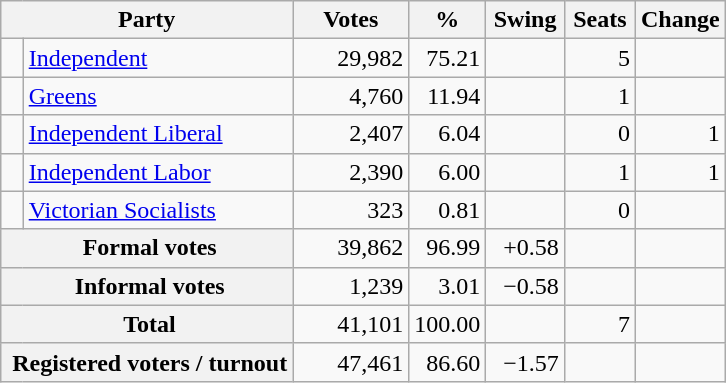<table class="wikitable" style="text-align:right; margin-bottom:0">
<tr>
<th colspan="3" style="width:10px">Party</th>
<th style="width:70px;">Votes</th>
<th style="width:40px;">%</th>
<th style="width:40px;">Swing</th>
<th style="width:40px;">Seats</th>
<th style="width:40px;">Change</th>
</tr>
<tr>
<td> </td>
<td colspan="2" style="text-align:left;"><a href='#'>Independent</a></td>
<td style="width:70px;">29,982</td>
<td style="width:40px;">75.21</td>
<td style="width:45px;"></td>
<td style="width:40px;">5</td>
<td style="width:40px;"></td>
</tr>
<tr>
<td> </td>
<td colspan="2" style="text-align:left;"><a href='#'>Greens</a></td>
<td>4,760</td>
<td>11.94</td>
<td></td>
<td>1</td>
<td></td>
</tr>
<tr>
<td> </td>
<td colspan="2" style="text-align:left;"><a href='#'>Independent Liberal</a></td>
<td>2,407</td>
<td>6.04</td>
<td></td>
<td>0</td>
<td> 1</td>
</tr>
<tr>
<td> </td>
<td colspan="2" style="text-align:left;"><a href='#'>Independent Labor</a></td>
<td>2,390</td>
<td>6.00</td>
<td></td>
<td>1</td>
<td> 1</td>
</tr>
<tr>
<td> </td>
<td colspan="2" style="text-align:left;"><a href='#'>Victorian Socialists</a></td>
<td>323</td>
<td>0.81</td>
<td></td>
<td>0</td>
<td></td>
</tr>
<tr>
<th colspan="3" rowspan="1"> Formal votes</th>
<td>39,862</td>
<td>96.99</td>
<td>+0.58</td>
<td></td>
<td></td>
</tr>
<tr>
<th colspan="3" rowspan="1"> Informal votes</th>
<td>1,239</td>
<td>3.01</td>
<td>−0.58</td>
<td></td>
<td></td>
</tr>
<tr>
<th colspan="3" rowspan="1"> Total</th>
<td>41,101</td>
<td>100.00</td>
<td></td>
<td>7</td>
<td></td>
</tr>
<tr>
<th colspan="3" rowspan="1"> Registered voters / turnout</th>
<td>47,461</td>
<td>86.60</td>
<td>−1.57</td>
<td></td>
<td></td>
</tr>
</table>
